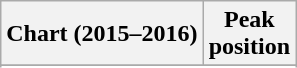<table class="wikitable sortable">
<tr>
<th>Chart (2015–2016)</th>
<th>Peak<br>position</th>
</tr>
<tr>
</tr>
<tr>
</tr>
<tr>
</tr>
</table>
